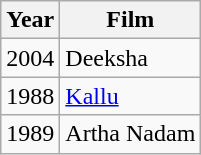<table class="wikitable">
<tr>
<th>Year</th>
<th>Film</th>
</tr>
<tr>
<td>2004</td>
<td>Deeksha</td>
</tr>
<tr>
<td>1988</td>
<td><a href='#'>Kallu</a></td>
</tr>
<tr>
<td>1989</td>
<td>Artha Nadam</td>
</tr>
</table>
